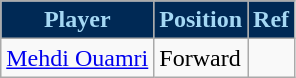<table class=wikitable>
<tr>
<th style="background-color:#002955; color:#A5D8F4">Player</th>
<th style="background-color:#002955; color:#A5D8F4">Position</th>
<th style="background-color:#002955; color:#A5D8F4">Ref</th>
</tr>
<tr>
<td> <a href='#'>Mehdi Ouamri</a></td>
<td>Forward</td>
<td></td>
</tr>
</table>
